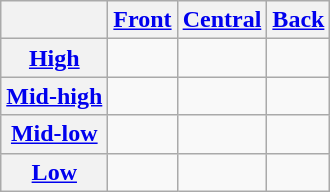<table class="wikitable" style="text-align:center">
<tr>
<th></th>
<th><a href='#'>Front</a></th>
<th><a href='#'>Central</a></th>
<th><a href='#'>Back</a></th>
</tr>
<tr>
<th><a href='#'>High</a></th>
<td> </td>
<td></td>
<td> </td>
</tr>
<tr>
<th><a href='#'>Mid-high</a></th>
<td> </td>
<td></td>
<td> </td>
</tr>
<tr>
<th><a href='#'>Mid-low</a></th>
<td> </td>
<td></td>
<td> </td>
</tr>
<tr>
<th><a href='#'>Low</a></th>
<td></td>
<td> </td>
<td></td>
</tr>
</table>
